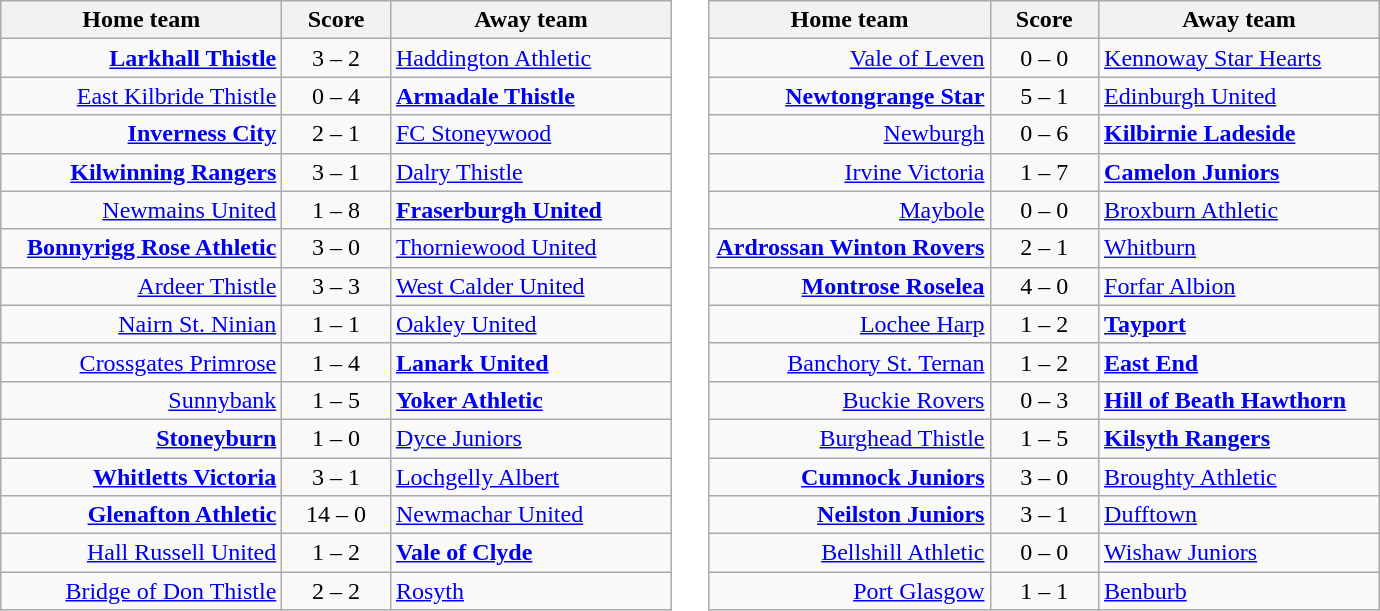<table border=0 cellpadding=4 cellspacing=0>
<tr>
<td valign="top"><br><table class="wikitable" style="border-collapse: collapse;">
<tr>
<th align="right" width="180">Home team</th>
<th align="center" width="65"> Score </th>
<th align="left" width="180">Away team</th>
</tr>
<tr>
<td style="text-align: right;"><strong><a href='#'>Larkhall Thistle</a></strong></td>
<td style="text-align: center;">3 – 2</td>
<td style="text-align: left;"><a href='#'>Haddington Athletic</a></td>
</tr>
<tr>
<td style="text-align: right;"><a href='#'>East Kilbride Thistle</a></td>
<td style="text-align: center;">0 – 4</td>
<td style="text-align: left;"><strong><a href='#'>Armadale Thistle</a></strong></td>
</tr>
<tr>
<td style="text-align: right;"><strong><a href='#'>Inverness City</a></strong></td>
<td style="text-align: center;">2 – 1</td>
<td style="text-align: left;"><a href='#'>FC Stoneywood</a></td>
</tr>
<tr>
<td style="text-align: right;"><strong><a href='#'>Kilwinning Rangers</a></strong></td>
<td style="text-align: center;">3 – 1</td>
<td style="text-align: left;"><a href='#'>Dalry Thistle</a></td>
</tr>
<tr>
<td style="text-align: right;"><a href='#'>Newmains United</a></td>
<td style="text-align: center;">1 – 8</td>
<td style="text-align: left;"><strong><a href='#'>Fraserburgh United</a></strong></td>
</tr>
<tr>
<td style="text-align: right;"><strong><a href='#'>Bonnyrigg Rose Athletic</a></strong></td>
<td style="text-align: center;">3 – 0</td>
<td style="text-align: left;"><a href='#'>Thorniewood United</a></td>
</tr>
<tr>
<td style="text-align: right;"><a href='#'>Ardeer Thistle</a></td>
<td style="text-align: center;">3 – 3</td>
<td style="text-align: left;"><a href='#'>West Calder United</a></td>
</tr>
<tr>
<td style="text-align: right;"><a href='#'>Nairn St. Ninian</a></td>
<td style="text-align: center;">1 – 1</td>
<td style="text-align: left;"><a href='#'>Oakley United</a></td>
</tr>
<tr>
<td style="text-align: right;"><a href='#'>Crossgates Primrose</a></td>
<td style="text-align: center;">1 – 4</td>
<td style="text-align: left;"><strong><a href='#'>Lanark United</a></strong></td>
</tr>
<tr>
<td style="text-align: right;"><a href='#'>Sunnybank</a></td>
<td style="text-align: center;">1 – 5</td>
<td style="text-align: left;"><strong><a href='#'>Yoker Athletic</a></strong></td>
</tr>
<tr>
<td style="text-align: right;"><strong><a href='#'>Stoneyburn</a></strong></td>
<td style="text-align: center;">1 – 0</td>
<td style="text-align: left;"><a href='#'>Dyce Juniors</a></td>
</tr>
<tr>
<td style="text-align: right;"><strong><a href='#'>Whitletts Victoria</a></strong></td>
<td style="text-align: center;">3 – 1</td>
<td style="text-align: left;"><a href='#'>Lochgelly Albert</a></td>
</tr>
<tr>
<td style="text-align: right;"><strong><a href='#'>Glenafton Athletic</a></strong></td>
<td style="text-align: center;">14 – 0</td>
<td style="text-align: left;"><a href='#'>Newmachar United</a></td>
</tr>
<tr>
<td style="text-align: right;"><a href='#'>Hall Russell United</a></td>
<td style="text-align: center;">1 – 2</td>
<td style="text-align: left;"><strong><a href='#'>Vale of Clyde</a></strong></td>
</tr>
<tr>
<td style="text-align: right;"><a href='#'>Bridge of Don Thistle</a></td>
<td style="text-align: center;">2 – 2</td>
<td style="text-align: left;"><a href='#'>Rosyth</a></td>
</tr>
</table>
</td>
<td valign="top"><br><table class="wikitable">
<tr>
<th align="right" width="180">Home team</th>
<th align="center" width="65"> Score </th>
<th align="left" width="180">Away team</th>
</tr>
<tr>
<td style="text-align: right;"><a href='#'>Vale of Leven</a></td>
<td style="text-align: center;">0 – 0</td>
<td style="text-align: left;"><a href='#'>Kennoway Star Hearts</a></td>
</tr>
<tr>
<td style="text-align: right;"><strong><a href='#'>Newtongrange Star</a></strong></td>
<td style="text-align: center;">5 – 1</td>
<td style="text-align: left;"><a href='#'>Edinburgh United</a></td>
</tr>
<tr>
<td style="text-align: right;"><a href='#'>Newburgh</a></td>
<td style="text-align: center;">0 – 6</td>
<td style="text-align: left;"><strong><a href='#'>Kilbirnie Ladeside</a></strong></td>
</tr>
<tr>
<td style="text-align: right;"><a href='#'>Irvine Victoria</a></td>
<td style="text-align: center;">1 – 7</td>
<td style="text-align: left;"><strong><a href='#'>Camelon Juniors</a></strong></td>
</tr>
<tr>
<td style="text-align: right;"><a href='#'>Maybole</a></td>
<td style="text-align: center;">0 – 0</td>
<td style="text-align: left;"><a href='#'>Broxburn Athletic</a></td>
</tr>
<tr>
<td style="text-align: right;"><strong><a href='#'>Ardrossan Winton Rovers</a></strong></td>
<td style="text-align: center;">2 – 1</td>
<td style="text-align: left;"><a href='#'>Whitburn</a></td>
</tr>
<tr>
<td style="text-align: right;"><strong><a href='#'>Montrose Roselea</a></strong></td>
<td style="text-align: center;">4 – 0</td>
<td style="text-align: left;"><a href='#'>Forfar Albion</a></td>
</tr>
<tr>
<td style="text-align: right;"><a href='#'>Lochee Harp</a></td>
<td style="text-align: center;">1 – 2</td>
<td style="text-align: left;"><strong><a href='#'>Tayport</a></strong></td>
</tr>
<tr>
<td style="text-align: right;"><a href='#'>Banchory St. Ternan</a></td>
<td style="text-align: center;">1 – 2</td>
<td style="text-align: left;"><strong><a href='#'>East End</a></strong></td>
</tr>
<tr>
<td style="text-align: right;"><a href='#'>Buckie Rovers</a></td>
<td style="text-align: center;">0 – 3</td>
<td style="text-align: left;"><strong><a href='#'>Hill of Beath Hawthorn</a></strong></td>
</tr>
<tr>
<td style="text-align: right;"><a href='#'>Burghead Thistle</a></td>
<td style="text-align: center;">1 – 5</td>
<td style="text-align: left;"><strong><a href='#'>Kilsyth Rangers</a></strong></td>
</tr>
<tr>
<td style="text-align: right;"><strong><a href='#'>Cumnock Juniors</a></strong></td>
<td style="text-align: center;">3 – 0</td>
<td style="text-align: left;"><a href='#'>Broughty Athletic</a></td>
</tr>
<tr>
<td style="text-align: right;"><strong><a href='#'>Neilston Juniors</a></strong></td>
<td style="text-align: center;">3 – 1</td>
<td style="text-align: left;"><a href='#'>Dufftown</a></td>
</tr>
<tr>
<td style="text-align: right;"><a href='#'>Bellshill Athletic</a></td>
<td style="text-align: center;">0 – 0</td>
<td style="text-align: left;"><a href='#'>Wishaw Juniors</a></td>
</tr>
<tr>
<td style="text-align: right;"><a href='#'>Port Glasgow</a></td>
<td style="text-align: center;">1 – 1</td>
<td style="text-align: left;"><a href='#'>Benburb</a></td>
</tr>
</table>
</td>
</tr>
</table>
